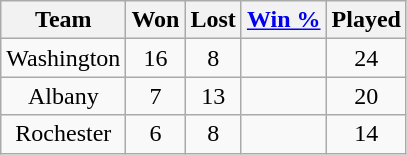<table class="wikitable" style="text-align:center;">
<tr>
<th>Team</th>
<th>Won</th>
<th>Lost</th>
<th><a href='#'>Win %</a></th>
<th>Played</th>
</tr>
<tr>
<td>Washington</td>
<td>16</td>
<td>8</td>
<td></td>
<td>24</td>
</tr>
<tr>
<td>Albany</td>
<td>7</td>
<td>13</td>
<td></td>
<td>20</td>
</tr>
<tr>
<td>Rochester</td>
<td>6</td>
<td>8</td>
<td></td>
<td>14</td>
</tr>
</table>
